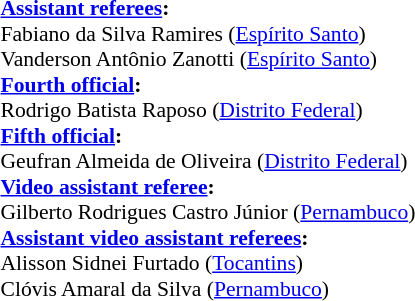<table width=50% style="font-size: 90%">
<tr>
<td><br><br><strong><a href='#'>Assistant referees</a>:</strong>
<br>Fabiano da Silva Ramires (<a href='#'>Espírito Santo</a>)
<br>Vanderson Antônio Zanotti (<a href='#'>Espírito Santo</a>)
<br><strong><a href='#'>Fourth official</a>:</strong>
<br>Rodrigo Batista Raposo (<a href='#'>Distrito Federal</a>)
<br><strong><a href='#'>Fifth official</a>:</strong>
<br>Geufran Almeida de Oliveira (<a href='#'>Distrito Federal</a>)
<br><strong><a href='#'>Video assistant referee</a>:</strong>
<br>Gilberto Rodrigues Castro Júnior (<a href='#'>Pernambuco</a>)
<br><strong><a href='#'>Assistant video assistant referees</a>:</strong>
<br>Alisson Sidnei Furtado (<a href='#'>Tocantins</a>)
<br>Clóvis Amaral da Silva (<a href='#'>Pernambuco</a>)</td>
</tr>
</table>
